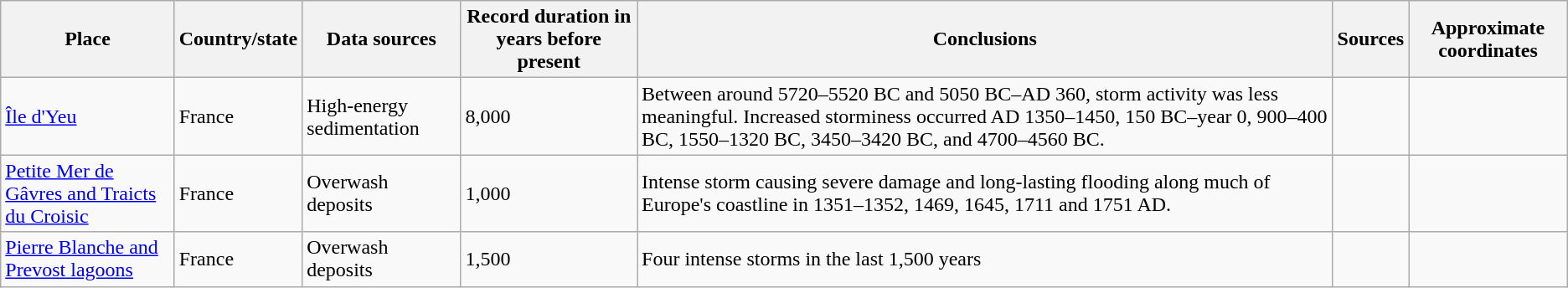<table class="wikitable sortable">
<tr>
<th>Place</th>
<th>Country/state</th>
<th>Data sources</th>
<th>Record duration in years before present</th>
<th>Conclusions</th>
<th>Sources</th>
<th>Approximate coordinates</th>
</tr>
<tr>
<td><a href='#'>Île d'Yeu</a></td>
<td>France</td>
<td>High-energy sedimentation</td>
<td>8,000</td>
<td>Between around 5720–5520 BC and 5050 BC–AD 360, storm activity was less meaningful. Increased storminess occurred AD 1350–1450, 150 BC–year 0, 900–400 BC, 1550–1320 BC, 3450–3420 BC, and 4700–4560 BC.</td>
<td></td>
<td></td>
</tr>
<tr>
<td><a href='#'>Petite Mer de Gâvres and Traicts du Croisic</a></td>
<td>France</td>
<td>Overwash deposits</td>
<td>1,000</td>
<td>Intense storm causing severe damage and long-lasting flooding along much of Europe's coastline in 1351–1352, 1469, 1645, 1711 and 1751 AD.</td>
<td></td>
<td></td>
</tr>
<tr>
<td><a href='#'>Pierre Blanche and Prevost lagoons</a></td>
<td>France</td>
<td>Overwash deposits</td>
<td>1,500</td>
<td>Four intense storms in the last 1,500 years</td>
<td></td>
<td></td>
</tr>
</table>
